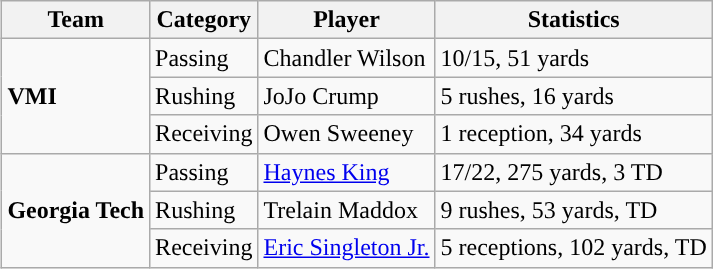<table class="wikitable" style="float: right;">
<tr>
<th>Team</th>
<th>Category</th>
<th>Player</th>
<th>Statistics</th>
</tr>
<tr>
<td rowspan=3><strong>VMI</strong></td>
<td>Passing</td>
<td>Chandler Wilson</td>
<td>10/15, 51 yards</td>
</tr>
<tr>
<td>Rushing</td>
<td>JoJo Crump</td>
<td>5 rushes, 16 yards</td>
</tr>
<tr>
<td>Receiving</td>
<td>Owen Sweeney</td>
<td>1 reception, 34 yards</td>
</tr>
<tr>
<td rowspan=3><strong>Georgia Tech</strong></td>
<td>Passing</td>
<td><a href='#'>Haynes King</a></td>
<td>17/22, 275 yards, 3 TD</td>
</tr>
<tr>
<td>Rushing</td>
<td>Trelain Maddox</td>
<td>9 rushes, 53 yards, TD</td>
</tr>
<tr>
<td>Receiving</td>
<td><a href='#'>Eric Singleton Jr.</a></td>
<td>5 receptions, 102 yards, TD</td>
</tr>
</table>
